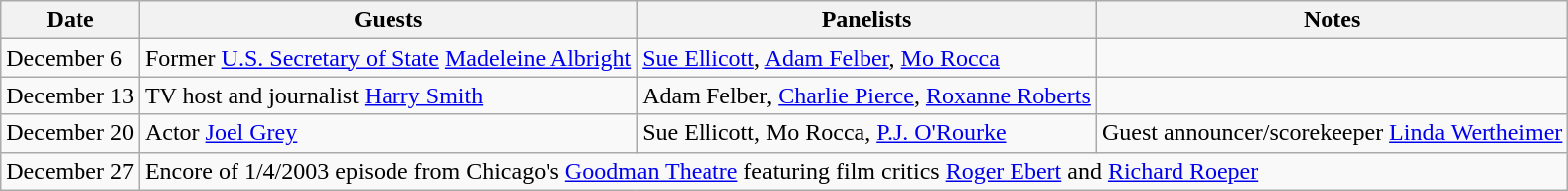<table class="wikitable">
<tr ">
<th>Date</th>
<th>Guests</th>
<th>Panelists</th>
<th>Notes</th>
</tr>
<tr>
<td>December 6</td>
<td>Former <a href='#'>U.S. Secretary of State</a> <a href='#'>Madeleine Albright</a></td>
<td><a href='#'>Sue Ellicott</a>, <a href='#'>Adam Felber</a>, <a href='#'>Mo Rocca</a></td>
<td></td>
</tr>
<tr>
<td>December 13</td>
<td>TV host and journalist <a href='#'>Harry Smith</a></td>
<td>Adam Felber, <a href='#'>Charlie Pierce</a>, <a href='#'>Roxanne Roberts</a></td>
<td></td>
</tr>
<tr>
<td>December 20</td>
<td>Actor <a href='#'>Joel Grey</a></td>
<td>Sue Ellicott, Mo Rocca, <a href='#'>P.J. O'Rourke</a></td>
<td>Guest announcer/scorekeeper <a href='#'>Linda Wertheimer</a></td>
</tr>
<tr>
<td>December 27</td>
<td colspan=3>Encore of 1/4/2003 episode from Chicago's <a href='#'>Goodman Theatre</a> featuring film critics <a href='#'>Roger Ebert</a> and <a href='#'>Richard Roeper</a></td>
</tr>
</table>
